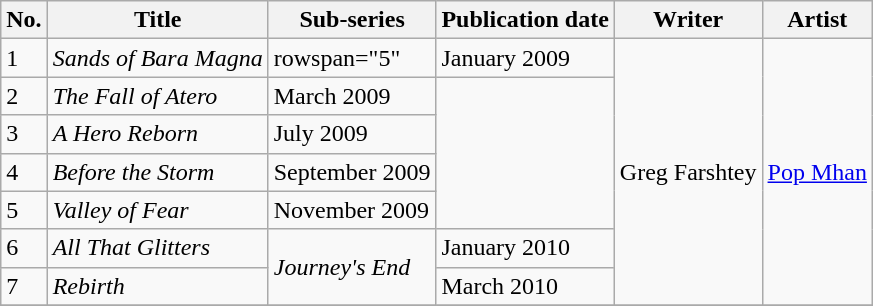<table class="wikitable">
<tr>
<th>No.</th>
<th>Title</th>
<th>Sub-series</th>
<th>Publication date</th>
<th>Writer</th>
<th>Artist</th>
</tr>
<tr>
<td>1</td>
<td><em>Sands of Bara Magna</em></td>
<td>rowspan="5"</td>
<td>January 2009</td>
<td rowspan="7">Greg Farshtey</td>
<td rowspan="7"><a href='#'>Pop Mhan</a></td>
</tr>
<tr>
<td>2</td>
<td><em>The Fall of Atero</em></td>
<td>March 2009</td>
</tr>
<tr>
<td>3</td>
<td><em>A Hero Reborn</em></td>
<td>July 2009</td>
</tr>
<tr>
<td>4</td>
<td><em>Before the Storm</em></td>
<td>September 2009</td>
</tr>
<tr>
<td>5</td>
<td><em>Valley of Fear</em></td>
<td>November 2009</td>
</tr>
<tr>
<td>6</td>
<td><em>All That Glitters</em></td>
<td rowspan="2"><em>Journey's End</em></td>
<td>January 2010</td>
</tr>
<tr>
<td>7</td>
<td><em>Rebirth</em></td>
<td>March 2010</td>
</tr>
<tr>
</tr>
</table>
